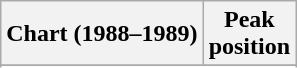<table class="wikitable sortable plainrowheaders" style="text-align:center">
<tr>
<th>Chart (1988–1989)</th>
<th>Peak<br>position</th>
</tr>
<tr>
</tr>
<tr>
</tr>
</table>
